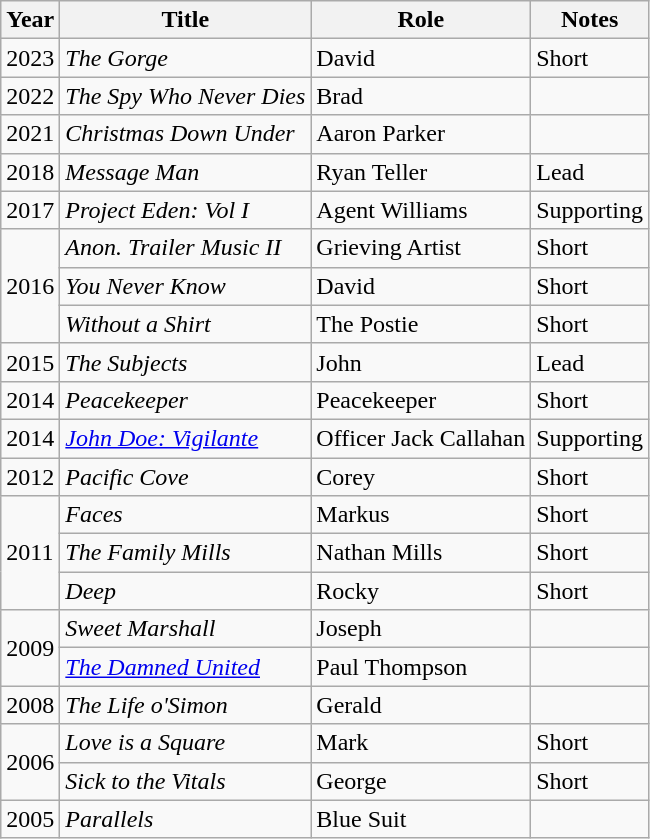<table class="wikitable">
<tr>
<th>Year</th>
<th>Title</th>
<th>Role</th>
<th>Notes</th>
</tr>
<tr>
<td>2023</td>
<td><em>The Gorge</em></td>
<td>David</td>
<td>Short</td>
</tr>
<tr>
<td>2022</td>
<td><em>The Spy Who Never Dies</em></td>
<td>Brad</td>
<td></td>
</tr>
<tr>
<td>2021</td>
<td><em>Christmas Down Under</em></td>
<td>Aaron Parker</td>
<td></td>
</tr>
<tr>
<td>2018</td>
<td><em>Message Man</em></td>
<td>Ryan Teller</td>
<td>Lead</td>
</tr>
<tr>
<td>2017</td>
<td><em>Project Eden: Vol I</em></td>
<td>Agent Williams</td>
<td>Supporting</td>
</tr>
<tr>
<td rowspan="3">2016</td>
<td><em>Anon. Trailer Music II</em></td>
<td>Grieving Artist</td>
<td>Short</td>
</tr>
<tr>
<td><em>You Never Know</em></td>
<td>David</td>
<td>Short</td>
</tr>
<tr>
<td><em>Without a Shirt</em></td>
<td>The Postie</td>
<td>Short</td>
</tr>
<tr>
<td>2015</td>
<td><em>The Subjects</em></td>
<td>John</td>
<td>Lead</td>
</tr>
<tr>
<td>2014</td>
<td><em>Peacekeeper</em></td>
<td>Peacekeeper</td>
<td>Short</td>
</tr>
<tr>
<td>2014</td>
<td><em><a href='#'>John Doe: Vigilante</a></em></td>
<td>Officer Jack Callahan</td>
<td>Supporting</td>
</tr>
<tr>
<td>2012</td>
<td><em>Pacific Cove</em></td>
<td>Corey</td>
<td>Short</td>
</tr>
<tr>
<td rowspan="3">2011</td>
<td><em>Faces</em></td>
<td>Markus</td>
<td>Short</td>
</tr>
<tr>
<td><em>The Family Mills</em></td>
<td>Nathan Mills</td>
<td>Short</td>
</tr>
<tr>
<td><em>Deep</em></td>
<td>Rocky</td>
<td>Short</td>
</tr>
<tr>
<td rowspan="2">2009</td>
<td><em>Sweet Marshall</em></td>
<td>Joseph</td>
<td></td>
</tr>
<tr>
<td><em><a href='#'>The Damned United</a></em></td>
<td>Paul Thompson</td>
<td></td>
</tr>
<tr>
<td>2008</td>
<td><em>The Life o'Simon</em></td>
<td>Gerald</td>
<td></td>
</tr>
<tr>
<td rowspan="2">2006</td>
<td><em>Love is a Square</em></td>
<td>Mark</td>
<td>Short</td>
</tr>
<tr>
<td><em>Sick to the Vitals</em></td>
<td>George</td>
<td>Short</td>
</tr>
<tr>
<td>2005</td>
<td><em>Parallels</em></td>
<td>Blue Suit</td>
<td></td>
</tr>
</table>
